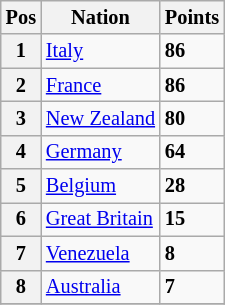<table class="wikitable" style="font-size:85%">
<tr>
<th>Pos</th>
<th>Nation</th>
<th>Points</th>
</tr>
<tr>
<th>1</th>
<td> <a href='#'>Italy</a></td>
<td><strong>86</strong></td>
</tr>
<tr>
<th>2</th>
<td> <a href='#'>France</a></td>
<td><strong>86</strong></td>
</tr>
<tr>
<th>3</th>
<td> <a href='#'>New Zealand</a></td>
<td><strong>80</strong></td>
</tr>
<tr>
<th>4</th>
<td> <a href='#'>Germany</a></td>
<td><strong>64</strong></td>
</tr>
<tr>
<th>5</th>
<td> <a href='#'>Belgium</a></td>
<td><strong>28</strong></td>
</tr>
<tr>
<th>6</th>
<td> <a href='#'>Great Britain</a></td>
<td><strong>15</strong></td>
</tr>
<tr>
<th>7</th>
<td> <a href='#'>Venezuela</a></td>
<td><strong>8</strong></td>
</tr>
<tr>
<th>8</th>
<td> <a href='#'>Australia</a></td>
<td><strong>7</strong></td>
</tr>
<tr>
</tr>
</table>
